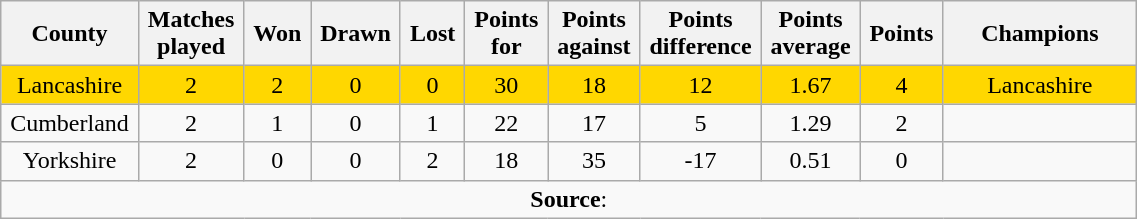<table class="wikitable plainrowheaders" style="text-align: center; width: 60%">
<tr>
<th scope="col" style="width: 5%;">County</th>
<th scope="col" style="width: 5%;">Matches played</th>
<th scope="col" style="width: 5%;">Won</th>
<th scope="col" style="width: 5%;">Drawn</th>
<th scope="col" style="width: 5%;">Lost</th>
<th scope="col" style="width: 5%;">Points for</th>
<th scope="col" style="width: 5%;">Points against</th>
<th scope="col" style="width: 5%;">Points difference</th>
<th scope="col" style="width: 5%;">Points average</th>
<th scope="col" style="width: 5%;">Points</th>
<th scope="col" style="width: 15%;">Champions</th>
</tr>
<tr style="background: gold;">
<td>Lancashire</td>
<td>2</td>
<td>2</td>
<td>0</td>
<td>0</td>
<td>30</td>
<td>18</td>
<td>12</td>
<td>1.67</td>
<td>4</td>
<td>Lancashire</td>
</tr>
<tr>
<td>Cumberland</td>
<td>2</td>
<td>1</td>
<td>0</td>
<td>1</td>
<td>22</td>
<td>17</td>
<td>5</td>
<td>1.29</td>
<td>2</td>
<td></td>
</tr>
<tr>
<td>Yorkshire</td>
<td>2</td>
<td>0</td>
<td>0</td>
<td>2</td>
<td>18</td>
<td>35</td>
<td>-17</td>
<td>0.51</td>
<td>0</td>
<td></td>
</tr>
<tr>
<td colspan="11"><strong>Source</strong>:</td>
</tr>
</table>
